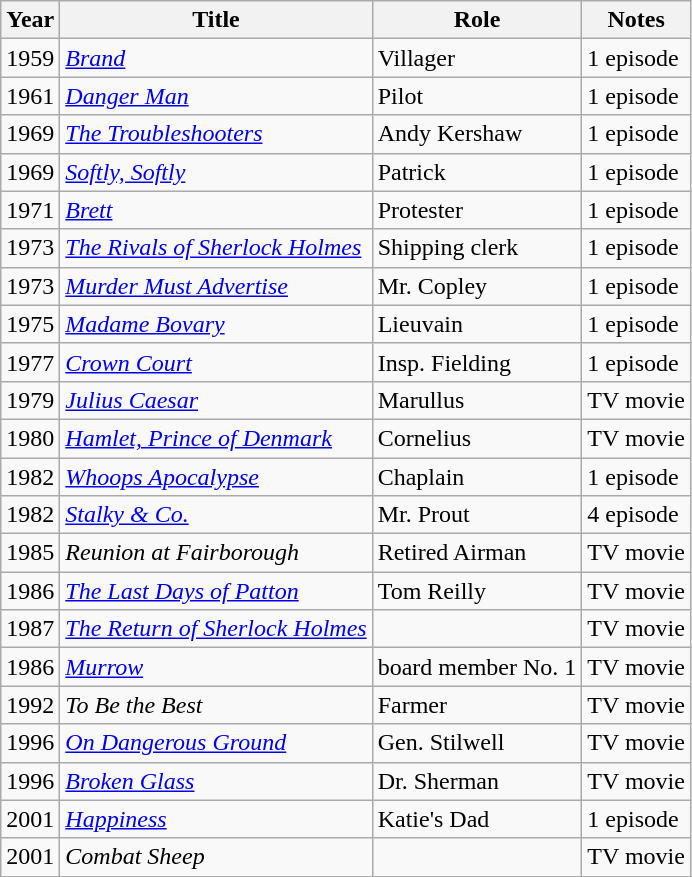<table class="wikitable">
<tr>
<th>Year</th>
<th>Title</th>
<th>Role</th>
<th>Notes</th>
</tr>
<tr>
<td>1959</td>
<td><em><a href='#'>Brand</a></em></td>
<td>Villager</td>
<td>1 episode</td>
</tr>
<tr>
<td>1961</td>
<td><em><a href='#'>Danger Man</a></em></td>
<td>Pilot</td>
<td>1 episode</td>
</tr>
<tr>
<td>1969</td>
<td><em><a href='#'>The Troubleshooters</a></em></td>
<td>Andy Kershaw</td>
<td>1 episode</td>
</tr>
<tr>
<td>1969</td>
<td><em><a href='#'>Softly, Softly</a></em></td>
<td>Patrick</td>
<td>1 episode</td>
</tr>
<tr>
<td>1971</td>
<td><em><a href='#'>Brett</a></em></td>
<td>Protester</td>
<td>1 episode</td>
</tr>
<tr>
<td>1973</td>
<td><em><a href='#'>The Rivals of Sherlock Holmes</a></em></td>
<td>Shipping clerk</td>
<td>1 episode</td>
</tr>
<tr>
<td>1973</td>
<td><em><a href='#'>Murder Must Advertise</a></em></td>
<td>Mr. Copley</td>
<td>1 episode</td>
</tr>
<tr>
<td>1975</td>
<td><em><a href='#'>Madame Bovary</a></em></td>
<td>Lieuvain</td>
<td>1 episode</td>
</tr>
<tr>
<td>1977</td>
<td><em><a href='#'>Crown Court</a></em></td>
<td>Insp. Fielding</td>
<td>1 episode</td>
</tr>
<tr>
<td>1979</td>
<td><em><a href='#'>Julius Caesar</a></em></td>
<td>Marullus</td>
<td>TV movie</td>
</tr>
<tr>
<td>1980</td>
<td><em><a href='#'>Hamlet, Prince of Denmark</a></em></td>
<td>Cornelius</td>
<td>TV movie</td>
</tr>
<tr>
<td>1982</td>
<td><em><a href='#'>Whoops Apocalypse</a></em></td>
<td>Chaplain</td>
<td>1 episode</td>
</tr>
<tr>
<td>1982</td>
<td><em><a href='#'>Stalky & Co.</a></em></td>
<td>Mr. Prout</td>
<td>4 episode</td>
</tr>
<tr>
<td>1985</td>
<td><em>Reunion at Fairborough</em></td>
<td>Retired Airman</td>
<td>TV movie</td>
</tr>
<tr>
<td>1986</td>
<td><em><a href='#'>The Last Days of Patton</a></em></td>
<td>Tom Reilly</td>
<td>TV movie</td>
</tr>
<tr>
<td>1987</td>
<td><em><a href='#'>The Return of Sherlock Holmes</a></em></td>
<td></td>
<td>TV movie</td>
</tr>
<tr>
<td>1986</td>
<td><em><a href='#'>Murrow</a></em></td>
<td>board member No. 1</td>
<td>TV movie</td>
</tr>
<tr>
<td>1992</td>
<td><em>To Be the Best</em></td>
<td>Farmer</td>
<td>TV movie</td>
</tr>
<tr>
<td>1996</td>
<td><em><a href='#'>On Dangerous Ground</a></em></td>
<td>Gen. Stilwell</td>
<td>TV movie</td>
</tr>
<tr>
<td>1996</td>
<td><em><a href='#'>Broken Glass</a></em></td>
<td>Dr. Sherman</td>
<td>TV movie</td>
</tr>
<tr>
<td>2001</td>
<td><em><a href='#'>Happiness</a></em></td>
<td>Katie's Dad</td>
<td>1 episode</td>
</tr>
<tr>
<td>2001</td>
<td><em>Combat Sheep</em></td>
<td></td>
<td>TV movie</td>
</tr>
</table>
